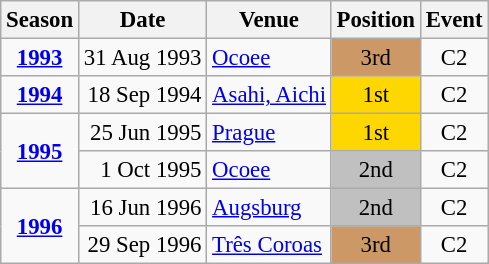<table class="wikitable" style="text-align:center; font-size:95%;">
<tr>
<th>Season</th>
<th>Date</th>
<th>Venue</th>
<th>Position</th>
<th>Event</th>
</tr>
<tr>
<td><strong><a href='#'>1993</a></strong></td>
<td align=right>31 Aug 1993</td>
<td align=left><a href='#'>Ocoee</a></td>
<td bgcolor=cc9966>3rd</td>
<td>C2</td>
</tr>
<tr>
<td><strong><a href='#'>1994</a></strong></td>
<td align=right>18 Sep 1994</td>
<td align=left><a href='#'>Asahi, Aichi</a></td>
<td bgcolor=gold>1st</td>
<td>C2</td>
</tr>
<tr>
<td rowspan=2><strong><a href='#'>1995</a></strong></td>
<td align=right>25 Jun 1995</td>
<td align=left><a href='#'>Prague</a></td>
<td bgcolor=gold>1st</td>
<td>C2</td>
</tr>
<tr>
<td align=right>1 Oct 1995</td>
<td align=left><a href='#'>Ocoee</a></td>
<td bgcolor=silver>2nd</td>
<td>C2</td>
</tr>
<tr>
<td rowspan=2><strong><a href='#'>1996</a></strong></td>
<td align=right>16 Jun 1996</td>
<td align=left><a href='#'>Augsburg</a></td>
<td bgcolor=silver>2nd</td>
<td>C2</td>
</tr>
<tr>
<td align=right>29 Sep 1996</td>
<td align=left><a href='#'>Três Coroas</a></td>
<td bgcolor=cc9966>3rd</td>
<td>C2</td>
</tr>
</table>
